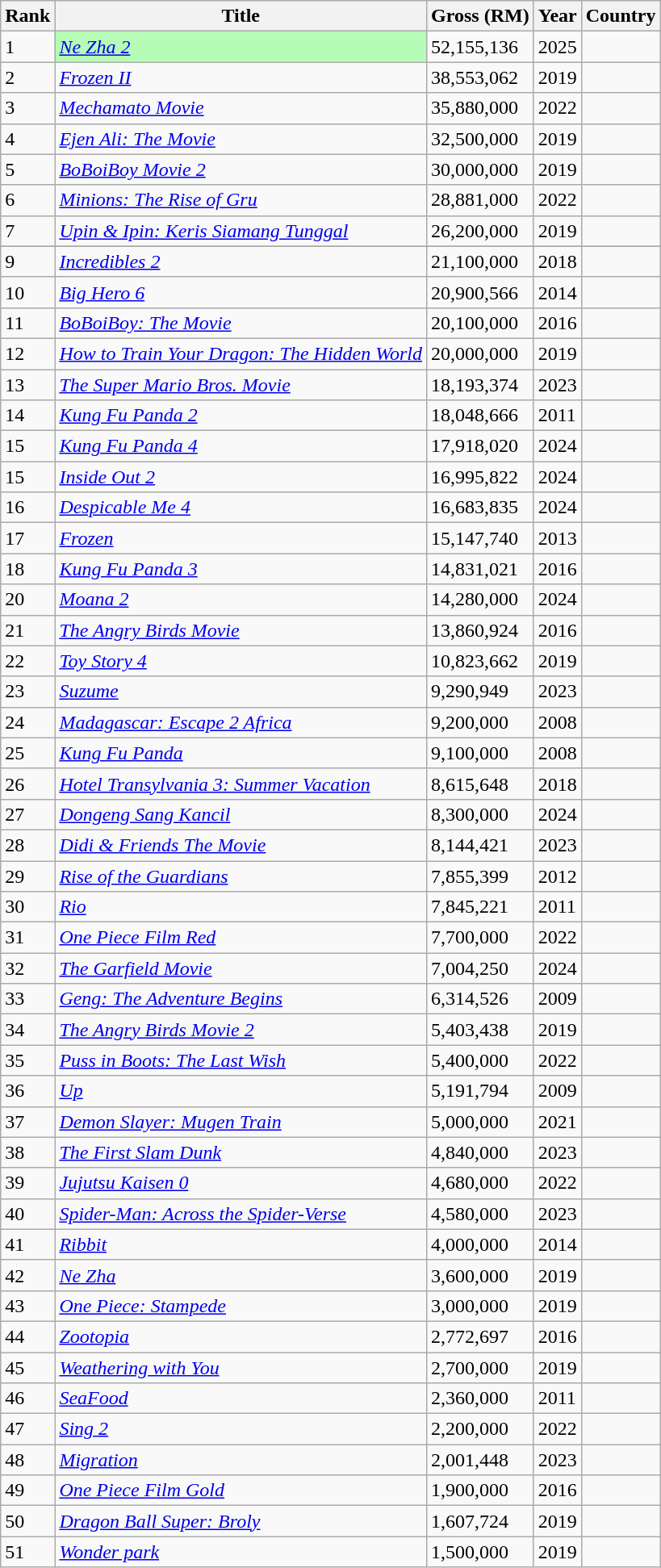<table class="wikitable sortable" style="text-align:left">
<tr>
<th>Rank</th>
<th>Title</th>
<th>Gross (RM)</th>
<th>Year</th>
<th>Country</th>
</tr>
<tr>
<td>1</td>
<td scope="row" style="background:#b6fcb6;"><em><a href='#'>Ne Zha 2</a></em></td>
<td>52,155,136</td>
<td>2025</td>
<td></td>
</tr>
<tr>
<td>2</td>
<td><em><a href='#'>Frozen II</a></em></td>
<td>38,553,062</td>
<td>2019</td>
<td></td>
</tr>
<tr>
<td>3</td>
<td><em><a href='#'>Mechamato Movie</a></em></td>
<td>35,880,000</td>
<td>2022</td>
<td></td>
</tr>
<tr>
<td>4</td>
<td><em><a href='#'>Ejen Ali: The Movie</a></em></td>
<td>32,500,000</td>
<td>2019</td>
<td></td>
</tr>
<tr>
<td>5</td>
<td><em><a href='#'>BoBoiBoy Movie 2</a></em></td>
<td>30,000,000</td>
<td>2019</td>
<td></td>
</tr>
<tr>
<td>6</td>
<td><em><a href='#'>Minions: The Rise of Gru</a></em></td>
<td>28,881,000</td>
<td>2022</td>
<td></td>
</tr>
<tr>
<td>7</td>
<td><em><a href='#'>Upin & Ipin: Keris Siamang Tunggal</a></em></td>
<td>26,200,000</td>
<td>2019</td>
<td></td>
</tr>
<tr | 8 || scope="row" style="background:#b6fcb6;" | >
</tr>
<tr>
<td>9</td>
<td><em><a href='#'>Incredibles 2</a></em></td>
<td>21,100,000</td>
<td>2018</td>
<td></td>
</tr>
<tr>
<td>10</td>
<td><a href='#'><em>Big Hero 6</em></a></td>
<td>20,900,566</td>
<td>2014</td>
<td></td>
</tr>
<tr>
<td>11</td>
<td><em><a href='#'>BoBoiBoy: The Movie</a></em></td>
<td>20,100,000</td>
<td>2016</td>
<td></td>
</tr>
<tr>
<td>12</td>
<td><em><a href='#'>How to Train Your Dragon: The Hidden World</a></em></td>
<td>20,000,000</td>
<td>2019</td>
<td></td>
</tr>
<tr>
<td>13</td>
<td><em><a href='#'>The Super Mario Bros. Movie</a></em></td>
<td>18,193,374</td>
<td>2023</td>
<td></td>
</tr>
<tr>
<td>14</td>
<td><em><a href='#'>Kung Fu Panda 2</a></em></td>
<td>18,048,666</td>
<td>2011</td>
<td></td>
</tr>
<tr>
<td>15</td>
<td><em><a href='#'>Kung Fu Panda 4</a></em></td>
<td>17,918,020</td>
<td>2024</td>
<td></td>
</tr>
<tr>
<td>15</td>
<td><em><a href='#'>Inside Out 2</a></em></td>
<td>16,995,822</td>
<td>2024</td>
<td></td>
</tr>
<tr>
<td>16</td>
<td><em><a href='#'>Despicable Me 4</a></em></td>
<td>16,683,835</td>
<td>2024</td>
<td></td>
</tr>
<tr>
<td>17</td>
<td><a href='#'><em>Frozen</em></a></td>
<td>15,147,740</td>
<td>2013</td>
<td></td>
</tr>
<tr>
<td>18</td>
<td><em><a href='#'>Kung Fu Panda 3</a></em></td>
<td>14,831,021</td>
<td>2016</td>
<td></td>
</tr>
<tr>
<td>20</td>
<td><em><a href='#'>Moana 2</a></em></td>
<td>14,280,000</td>
<td>2024</td>
<td></td>
</tr>
<tr>
<td>21</td>
<td><em><a href='#'>The Angry Birds Movie</a></em></td>
<td>13,860,924</td>
<td>2016</td>
<td><br></td>
</tr>
<tr>
<td>22</td>
<td><em><a href='#'>Toy Story 4</a></em></td>
<td>10,823,662</td>
<td>2019</td>
<td></td>
</tr>
<tr>
<td>23</td>
<td><em><a href='#'>Suzume</a></em></td>
<td>9,290,949</td>
<td>2023</td>
<td></td>
</tr>
<tr>
<td>24</td>
<td><em><a href='#'>Madagascar: Escape 2 Africa</a></em></td>
<td>9,200,000</td>
<td>2008</td>
<td></td>
</tr>
<tr>
<td>25</td>
<td><em><a href='#'>Kung Fu Panda</a></em></td>
<td>9,100,000</td>
<td>2008</td>
<td></td>
</tr>
<tr>
<td>26</td>
<td><em><a href='#'>Hotel Transylvania 3: Summer Vacation</a></em></td>
<td>8,615,648</td>
<td>2018</td>
<td></td>
</tr>
<tr>
<td>27</td>
<td><em><a href='#'>Dongeng Sang Kancil</a></em></td>
<td>8,300,000</td>
<td>2024</td>
<td></td>
</tr>
<tr>
<td>28</td>
<td><em><a href='#'>Didi & Friends The Movie</a></em></td>
<td>8,144,421</td>
<td>2023</td>
<td></td>
</tr>
<tr>
<td>29</td>
<td><em><a href='#'>Rise of the Guardians</a></em></td>
<td>7,855,399</td>
<td>2012</td>
<td></td>
</tr>
<tr>
<td>30</td>
<td><em><a href='#'>Rio</a></em></td>
<td>7,845,221</td>
<td>2011</td>
<td></td>
</tr>
<tr>
<td>31</td>
<td><em><a href='#'>One Piece Film Red</a></em></td>
<td>7,700,000</td>
<td>2022</td>
<td></td>
</tr>
<tr>
<td>32</td>
<td><em><a href='#'>The Garfield Movie</a></em></td>
<td>7,004,250</td>
<td>2024</td>
<td></td>
</tr>
<tr>
<td>33</td>
<td><em><a href='#'>Geng: The Adventure Begins</a></em></td>
<td>6,314,526</td>
<td>2009</td>
<td></td>
</tr>
<tr>
<td>34</td>
<td><em><a href='#'>The Angry Birds Movie 2</a></em></td>
<td>5,403,438</td>
<td>2019</td>
<td><br></td>
</tr>
<tr>
<td>35</td>
<td><em><a href='#'>Puss in Boots: The Last Wish</a></em></td>
<td>5,400,000</td>
<td>2022</td>
<td></td>
</tr>
<tr>
<td>36</td>
<td><a href='#'><em>Up</em></a></td>
<td>5,191,794</td>
<td>2009</td>
<td></td>
</tr>
<tr>
<td>37</td>
<td><em><a href='#'>Demon Slayer: Mugen Train</a></em></td>
<td>5,000,000</td>
<td>2021</td>
<td></td>
</tr>
<tr>
<td>38</td>
<td><em><a href='#'>The First Slam Dunk</a></em></td>
<td>4,840,000</td>
<td>2023</td>
<td></td>
</tr>
<tr>
<td>39</td>
<td><em><a href='#'>Jujutsu Kaisen 0</a></em></td>
<td>4,680,000</td>
<td>2022</td>
<td></td>
</tr>
<tr>
<td>40</td>
<td><em><a href='#'>Spider-Man: Across the Spider-Verse</a></em></td>
<td>4,580,000</td>
<td>2023</td>
<td></td>
</tr>
<tr>
<td>41</td>
<td><a href='#'><em>Ribbit</em></a></td>
<td>4,000,000</td>
<td>2014</td>
<td></td>
</tr>
<tr>
<td>42</td>
<td><em><a href='#'>Ne Zha</a></em></td>
<td>3,600,000</td>
<td>2019</td>
<td></td>
</tr>
<tr>
<td>43</td>
<td><em><a href='#'>One Piece: Stampede</a></em></td>
<td>3,000,000</td>
<td>2019</td>
<td></td>
</tr>
<tr>
<td>44</td>
<td><em><a href='#'>Zootopia</a></em></td>
<td>2,772,697</td>
<td>2016</td>
<td></td>
</tr>
<tr>
<td>45</td>
<td><em><a href='#'>Weathering with You</a></em></td>
<td>2,700,000</td>
<td>2019</td>
<td></td>
</tr>
<tr>
<td>46</td>
<td><em><a href='#'>SeaFood</a></em></td>
<td>2,360,000</td>
<td>2011</td>
<td></td>
</tr>
<tr>
<td>47</td>
<td><em><a href='#'>Sing 2</a></em></td>
<td>2,200,000</td>
<td>2022</td>
<td></td>
</tr>
<tr>
<td>48</td>
<td><em><a href='#'>Migration</a></em></td>
<td>2,001,448</td>
<td>2023</td>
<td></td>
</tr>
<tr>
<td>49</td>
<td><em><a href='#'>One Piece Film Gold</a></em></td>
<td>1,900,000</td>
<td>2016</td>
<td></td>
</tr>
<tr>
<td>50</td>
<td><em><a href='#'>Dragon Ball Super: Broly</a></em></td>
<td>1,607,724</td>
<td>2019</td>
<td></td>
</tr>
<tr>
<td>51</td>
<td><em><a href='#'>Wonder park</a></em></td>
<td>1,500,000</td>
<td>2019</td>
<td></td>
</tr>
</table>
